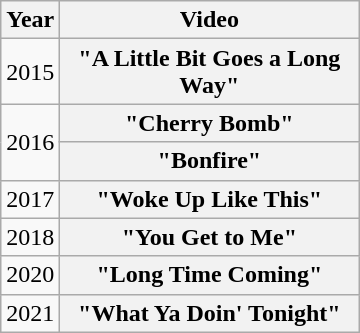<table class="wikitable plainrowheaders">
<tr>
<th>Year</th>
<th style="width:12em;">Video</th>
</tr>
<tr>
<td>2015</td>
<th scope="row">"A Little Bit Goes a Long Way"</th>
</tr>
<tr>
<td rowspan="2">2016</td>
<th scope="row">"Cherry Bomb"</th>
</tr>
<tr>
<th scope="row">"Bonfire"</th>
</tr>
<tr>
<td>2017</td>
<th scope="row">"Woke Up Like This"</th>
</tr>
<tr>
<td>2018</td>
<th scope="row">"You Get to Me"</th>
</tr>
<tr>
<td>2020</td>
<th scope="row">"Long Time Coming"</th>
</tr>
<tr>
<td>2021</td>
<th scope="row">"What Ya Doin' Tonight"</th>
</tr>
</table>
